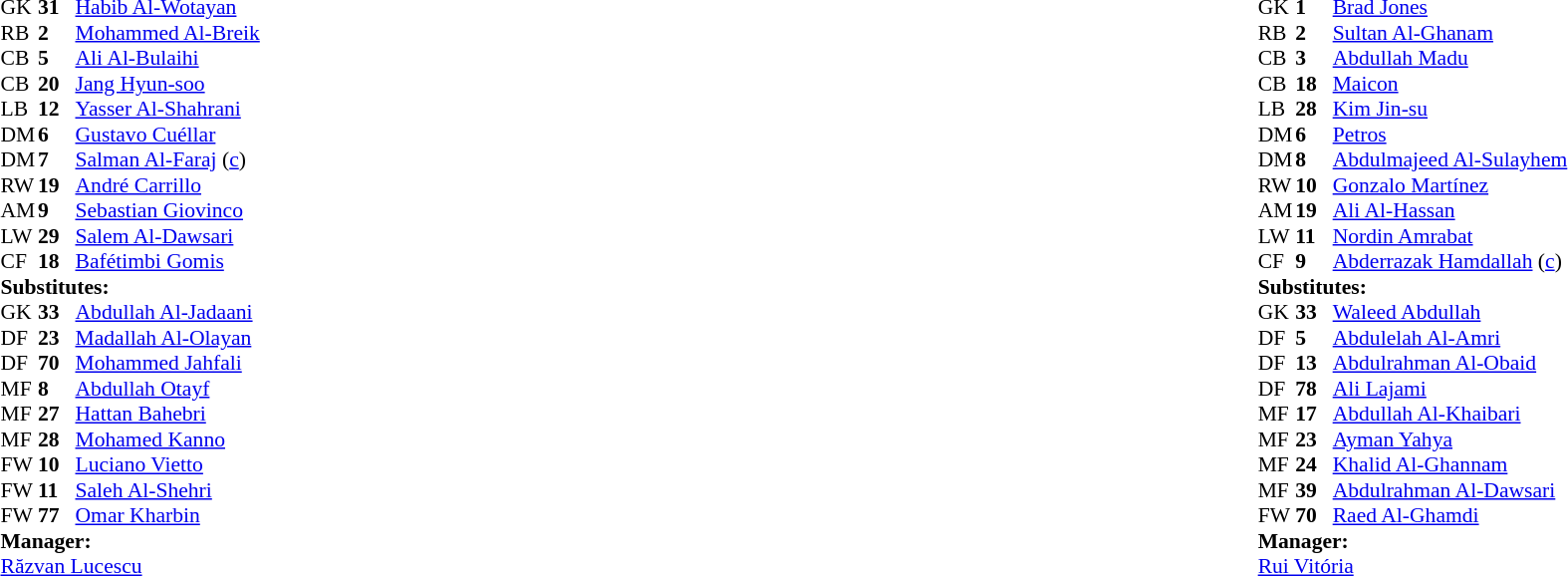<table width="100%">
<tr>
<td valign="top" width="40%"><br><table style="font-size:90%" cellspacing="0" cellpadding="0">
<tr>
<th width=25></th>
<th width=25></th>
</tr>
<tr>
<td>GK</td>
<td><strong>31</strong></td>
<td> <a href='#'>Habib Al-Wotayan</a></td>
<td></td>
</tr>
<tr>
<td>RB</td>
<td><strong>2</strong></td>
<td> <a href='#'>Mohammed Al-Breik</a></td>
<td></td>
<td></td>
</tr>
<tr>
<td>CB</td>
<td><strong>5</strong></td>
<td> <a href='#'>Ali Al-Bulaihi</a></td>
</tr>
<tr>
<td>CB</td>
<td><strong>20</strong></td>
<td> <a href='#'>Jang Hyun-soo</a></td>
</tr>
<tr>
<td>LB</td>
<td><strong>12</strong></td>
<td> <a href='#'>Yasser Al-Shahrani</a></td>
</tr>
<tr>
<td>DM</td>
<td><strong>6</strong></td>
<td> <a href='#'>Gustavo Cuéllar</a></td>
<td></td>
</tr>
<tr>
<td>DM</td>
<td><strong>7</strong></td>
<td> <a href='#'>Salman Al-Faraj</a> (<a href='#'>c</a>)</td>
</tr>
<tr>
<td>RW</td>
<td><strong>19</strong></td>
<td> <a href='#'>André Carrillo</a></td>
<td></td>
<td></td>
</tr>
<tr>
<td>AM</td>
<td><strong>9</strong></td>
<td> <a href='#'>Sebastian Giovinco</a></td>
<td></td>
<td></td>
</tr>
<tr>
<td>LW</td>
<td><strong>29</strong></td>
<td> <a href='#'>Salem Al-Dawsari</a></td>
</tr>
<tr>
<td>CF</td>
<td><strong>18</strong></td>
<td> <a href='#'>Bafétimbi Gomis</a></td>
</tr>
<tr>
<td colspan=3><strong>Substitutes:</strong></td>
</tr>
<tr>
<td>GK</td>
<td><strong>33</strong></td>
<td> <a href='#'>Abdullah Al-Jadaani</a></td>
</tr>
<tr>
<td>DF</td>
<td><strong>23</strong></td>
<td> <a href='#'>Madallah Al-Olayan</a></td>
<td></td>
<td></td>
</tr>
<tr>
<td>DF</td>
<td><strong>70</strong></td>
<td> <a href='#'>Mohammed Jahfali</a></td>
</tr>
<tr>
<td>MF</td>
<td><strong>8</strong></td>
<td> <a href='#'>Abdullah Otayf</a></td>
</tr>
<tr>
<td>MF</td>
<td><strong>27</strong></td>
<td> <a href='#'>Hattan Bahebri</a></td>
</tr>
<tr>
<td>MF</td>
<td><strong>28</strong></td>
<td> <a href='#'>Mohamed Kanno</a></td>
<td></td>
<td></td>
</tr>
<tr>
<td>FW</td>
<td><strong>10</strong></td>
<td> <a href='#'>Luciano Vietto</a></td>
<td></td>
<td></td>
</tr>
<tr>
<td>FW</td>
<td><strong>11</strong></td>
<td> <a href='#'>Saleh Al-Shehri</a></td>
</tr>
<tr>
<td>FW</td>
<td><strong>77</strong></td>
<td> <a href='#'>Omar Kharbin</a></td>
</tr>
<tr>
<td colspan=3><strong>Manager:</strong></td>
</tr>
<tr>
<td colspan=3> <a href='#'>Răzvan Lucescu</a></td>
</tr>
</table>
</td>
<td valign="top"></td>
<td valign="top" width="50%"><br><table style="font-size:90%; margin:auto" cellspacing="0" cellpadding="0">
<tr>
<th width=25></th>
<th width=25></th>
</tr>
<tr>
<td>GK</td>
<td><strong>1</strong></td>
<td> <a href='#'>Brad Jones</a></td>
</tr>
<tr>
<td>RB</td>
<td><strong>2</strong></td>
<td> <a href='#'>Sultan Al-Ghanam</a></td>
<td></td>
<td></td>
</tr>
<tr>
<td>CB</td>
<td><strong>3</strong></td>
<td> <a href='#'>Abdullah Madu</a></td>
</tr>
<tr>
<td>CB</td>
<td><strong>18</strong></td>
<td> <a href='#'>Maicon</a></td>
</tr>
<tr>
<td>LB</td>
<td><strong>28</strong></td>
<td> <a href='#'>Kim Jin-su</a></td>
</tr>
<tr>
<td>DM</td>
<td><strong>6</strong></td>
<td> <a href='#'>Petros</a></td>
</tr>
<tr>
<td>DM</td>
<td><strong>8</strong></td>
<td> <a href='#'>Abdulmajeed Al-Sulayhem</a></td>
<td></td>
<td></td>
</tr>
<tr>
<td>RW</td>
<td><strong>10</strong></td>
<td> <a href='#'>Gonzalo Martínez</a></td>
<td></td>
<td></td>
</tr>
<tr>
<td>AM</td>
<td><strong>19</strong></td>
<td> <a href='#'>Ali Al-Hassan</a></td>
</tr>
<tr>
<td>LW</td>
<td><strong>11</strong></td>
<td> <a href='#'>Nordin Amrabat</a></td>
<td></td>
<td></td>
</tr>
<tr>
<td>CF</td>
<td><strong>9</strong></td>
<td> <a href='#'>Abderrazak Hamdallah</a> (<a href='#'>c</a>)</td>
</tr>
<tr>
<td colspan=3><strong>Substitutes:</strong></td>
</tr>
<tr>
<td>GK</td>
<td><strong>33</strong></td>
<td> <a href='#'>Waleed Abdullah</a></td>
</tr>
<tr>
<td>DF</td>
<td><strong>5</strong></td>
<td> <a href='#'>Abdulelah Al-Amri</a></td>
</tr>
<tr>
<td>DF</td>
<td><strong>13</strong></td>
<td> <a href='#'>Abdulrahman Al-Obaid</a></td>
</tr>
<tr>
<td>DF</td>
<td><strong>78</strong></td>
<td> <a href='#'>Ali Lajami</a></td>
<td></td>
<td></td>
</tr>
<tr>
<td>MF</td>
<td><strong>17</strong></td>
<td> <a href='#'>Abdullah Al-Khaibari</a></td>
</tr>
<tr>
<td>MF</td>
<td><strong>23</strong></td>
<td> <a href='#'>Ayman Yahya</a></td>
<td></td>
<td></td>
</tr>
<tr>
<td>MF</td>
<td><strong>24</strong></td>
<td> <a href='#'>Khalid Al-Ghannam</a></td>
<td></td>
<td></td>
</tr>
<tr>
<td>MF</td>
<td><strong>39</strong></td>
<td> <a href='#'>Abdulrahman Al-Dawsari</a></td>
</tr>
<tr>
<td>FW</td>
<td><strong>70</strong></td>
<td> <a href='#'>Raed Al-Ghamdi</a></td>
<td></td>
<td></td>
</tr>
<tr>
<td colspan=3><strong>Manager:</strong></td>
</tr>
<tr>
<td colspan=3> <a href='#'>Rui Vitória</a></td>
</tr>
</table>
</td>
</tr>
</table>
